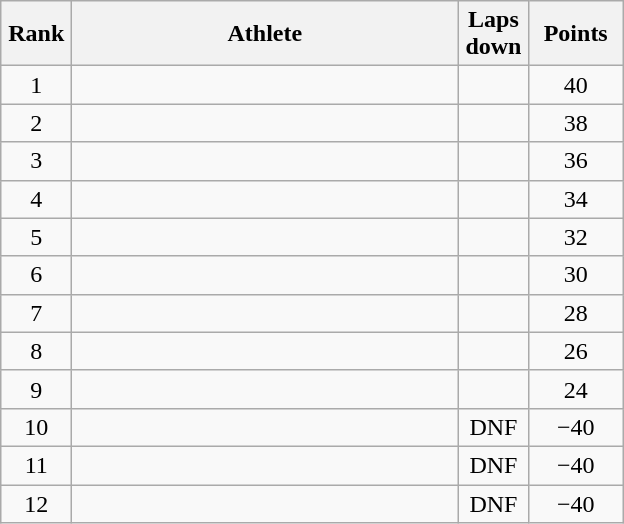<table class=wikitable style="text-align:center">
<tr>
<th width=40>Rank</th>
<th width=250>Athlete</th>
<th width=40>Laps down</th>
<th width=55>Points</th>
</tr>
<tr>
<td>1</td>
<td align=left></td>
<td></td>
<td>40</td>
</tr>
<tr>
<td>2</td>
<td align=left></td>
<td></td>
<td>38</td>
</tr>
<tr>
<td>3</td>
<td align=left></td>
<td></td>
<td>36</td>
</tr>
<tr>
<td>4</td>
<td align=left></td>
<td></td>
<td>34</td>
</tr>
<tr>
<td>5</td>
<td align=left></td>
<td></td>
<td>32</td>
</tr>
<tr>
<td>6</td>
<td align=left></td>
<td></td>
<td>30</td>
</tr>
<tr>
<td>7</td>
<td align=left></td>
<td></td>
<td>28</td>
</tr>
<tr>
<td>8</td>
<td align=left></td>
<td></td>
<td>26</td>
</tr>
<tr>
<td>9</td>
<td align=left></td>
<td></td>
<td>24</td>
</tr>
<tr>
<td>10</td>
<td align=left></td>
<td>DNF</td>
<td>−40</td>
</tr>
<tr>
<td>11</td>
<td align=left></td>
<td>DNF</td>
<td>−40</td>
</tr>
<tr>
<td>12</td>
<td align=left></td>
<td>DNF</td>
<td>−40</td>
</tr>
</table>
